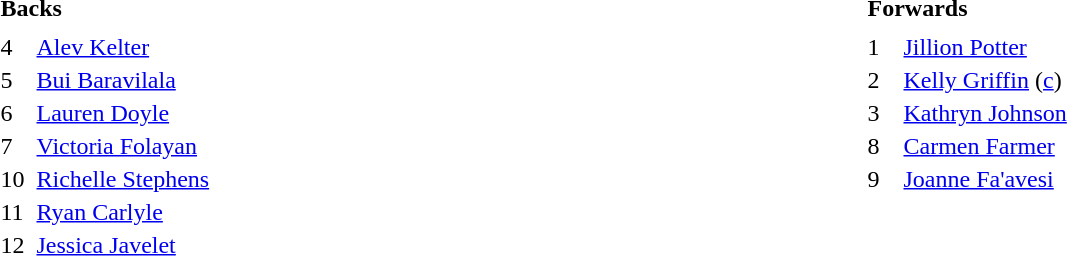<table style="text-align:left">
<tr>
<th colspan=2>Backs</th>
<th colspan=2>Forwards</th>
</tr>
<tr>
<th style="width:20px;"></th>
<th style="width:550px;"></th>
<th style="width:20px;"></th>
<th style="width:250px;"></th>
</tr>
<tr>
<td align=centre>4</td>
<td><a href='#'>Alev Kelter</a></td>
<td align=centre>1</td>
<td><a href='#'>Jillion Potter</a></td>
</tr>
<tr>
<td align=centre>5</td>
<td><a href='#'>Bui Baravilala</a></td>
<td align=centre>2</td>
<td><a href='#'>Kelly Griffin</a> (<a href='#'>c</a>)</td>
</tr>
<tr>
<td align=centre>6</td>
<td><a href='#'>Lauren Doyle</a></td>
<td align=centre>3</td>
<td><a href='#'>Kathryn Johnson</a></td>
</tr>
<tr>
<td align=centre>7</td>
<td><a href='#'>Victoria Folayan</a></td>
<td align=centre>8</td>
<td><a href='#'>Carmen Farmer</a></td>
</tr>
<tr>
<td align=centre>10</td>
<td><a href='#'>Richelle Stephens</a></td>
<td align=centre>9</td>
<td><a href='#'>Joanne Fa'avesi</a></td>
</tr>
<tr>
<td align=centre>11</td>
<td><a href='#'>Ryan Carlyle</a></td>
<td align=centre></td>
<td></td>
</tr>
<tr>
<td align=centre>12</td>
<td><a href='#'>Jessica Javelet</a></td>
<td align=centre></td>
<td></td>
</tr>
</table>
